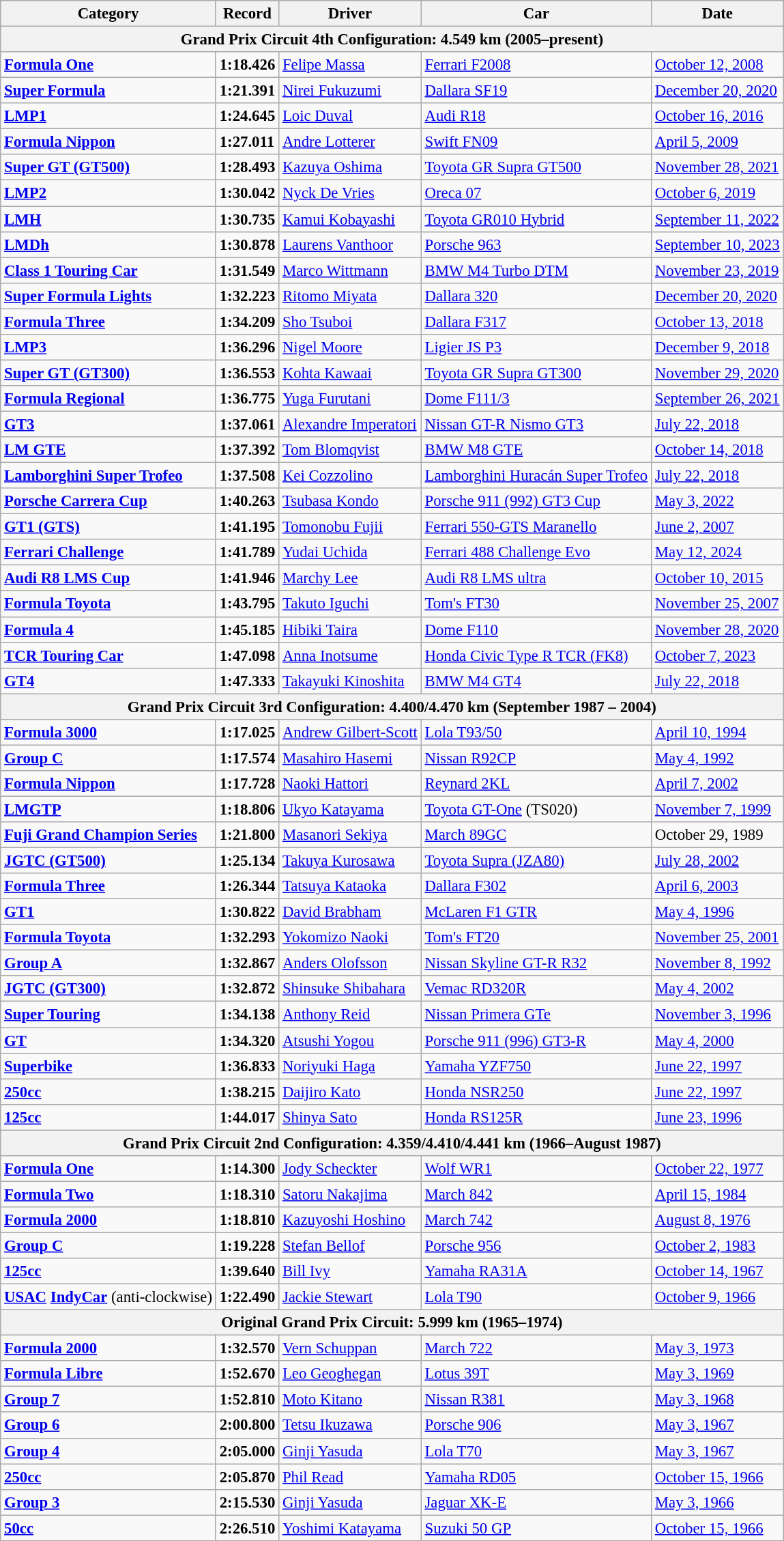<table class="wikitable" style="font-size: 95%;">
<tr>
<th>Category</th>
<th>Record</th>
<th>Driver</th>
<th>Car</th>
<th>Date</th>
</tr>
<tr>
<th colspan="5">Grand Prix Circuit 4th Configuration: 4.549 km (2005–present)</th>
</tr>
<tr>
<td><strong><a href='#'>Formula One</a></strong></td>
<td><strong>1:18.426</strong></td>
<td> <a href='#'>Felipe Massa</a></td>
<td><a href='#'>Ferrari F2008</a></td>
<td><a href='#'>October 12, 2008</a></td>
</tr>
<tr>
<td><strong><a href='#'>Super Formula</a></strong></td>
<td><strong>1:21.391</strong></td>
<td> <a href='#'>Nirei Fukuzumi</a></td>
<td><a href='#'>Dallara SF19</a></td>
<td><a href='#'>December 20, 2020</a></td>
</tr>
<tr>
<td><strong><a href='#'>LMP1</a></strong></td>
<td><strong>1:24.645</strong></td>
<td> <a href='#'>Loic Duval</a></td>
<td><a href='#'>Audi R18</a></td>
<td><a href='#'>October 16, 2016</a></td>
</tr>
<tr>
<td><strong><a href='#'>Formula Nippon</a></strong></td>
<td><strong>1:27.011</strong></td>
<td> <a href='#'>Andre Lotterer</a></td>
<td><a href='#'>Swift FN09</a></td>
<td><a href='#'>April 5, 2009</a></td>
</tr>
<tr>
<td><strong><a href='#'>Super GT (GT500)</a></strong></td>
<td><strong>1:28.493</strong></td>
<td> <a href='#'>Kazuya Oshima</a></td>
<td><a href='#'>Toyota GR Supra GT500</a></td>
<td><a href='#'>November 28, 2021</a></td>
</tr>
<tr>
<td><strong><a href='#'>LMP2</a></strong></td>
<td><strong>1:30.042</strong></td>
<td> <a href='#'>Nyck De Vries</a></td>
<td><a href='#'>Oreca 07</a></td>
<td><a href='#'>October 6, 2019</a></td>
</tr>
<tr>
<td><strong><a href='#'>LMH</a></strong></td>
<td><strong>1:30.735</strong></td>
<td> <a href='#'>Kamui Kobayashi</a></td>
<td><a href='#'>Toyota GR010 Hybrid</a></td>
<td><a href='#'>September 11, 2022</a></td>
</tr>
<tr>
<td><strong><a href='#'>LMDh</a></strong></td>
<td><strong>1:30.878</strong></td>
<td> <a href='#'>Laurens Vanthoor</a></td>
<td><a href='#'>Porsche 963</a></td>
<td><a href='#'>September 10, 2023</a></td>
</tr>
<tr>
<td><strong><a href='#'>Class 1 Touring Car</a></strong></td>
<td><strong>1:31.549</strong></td>
<td> <a href='#'>Marco Wittmann</a></td>
<td><a href='#'>BMW M4 Turbo DTM</a></td>
<td><a href='#'>November 23, 2019</a></td>
</tr>
<tr>
<td><strong><a href='#'>Super Formula Lights</a></strong></td>
<td><strong>1:32.223</strong></td>
<td> <a href='#'>Ritomo Miyata</a></td>
<td><a href='#'>Dallara 320</a></td>
<td><a href='#'>December 20, 2020</a></td>
</tr>
<tr>
<td><strong><a href='#'>Formula Three</a></strong></td>
<td><strong>1:34.209</strong></td>
<td> <a href='#'>Sho Tsuboi</a></td>
<td><a href='#'>Dallara F317</a></td>
<td><a href='#'>October 13, 2018</a></td>
</tr>
<tr>
<td><strong><a href='#'>LMP3</a></strong></td>
<td><strong>1:36.296</strong></td>
<td> <a href='#'>Nigel Moore</a></td>
<td><a href='#'>Ligier JS P3</a></td>
<td><a href='#'>December 9, 2018</a></td>
</tr>
<tr>
<td><strong><a href='#'>Super GT (GT300)</a></strong></td>
<td><strong>1:36.553</strong></td>
<td> <a href='#'>Kohta Kawaai</a></td>
<td><a href='#'>Toyota GR Supra GT300</a></td>
<td><a href='#'>November 29, 2020</a></td>
</tr>
<tr>
<td><strong><a href='#'>Formula Regional</a></strong></td>
<td><strong>1:36.775</strong></td>
<td> <a href='#'>Yuga Furutani</a></td>
<td><a href='#'>Dome F111/3</a></td>
<td><a href='#'>September 26, 2021</a></td>
</tr>
<tr>
<td><strong><a href='#'>GT3</a></strong></td>
<td><strong>1:37.061</strong></td>
<td> <a href='#'>Alexandre Imperatori</a></td>
<td><a href='#'>Nissan GT-R Nismo GT3</a></td>
<td><a href='#'>July 22, 2018</a></td>
</tr>
<tr>
<td><strong><a href='#'>LM GTE</a></strong></td>
<td><strong>1:37.392</strong></td>
<td> <a href='#'>Tom Blomqvist</a></td>
<td><a href='#'>BMW M8 GTE</a></td>
<td><a href='#'>October 14, 2018</a></td>
</tr>
<tr>
<td><strong><a href='#'>Lamborghini Super Trofeo</a></strong></td>
<td><strong>1:37.508</strong></td>
<td> <a href='#'>Kei Cozzolino</a></td>
<td><a href='#'>Lamborghini Huracán Super Trofeo</a></td>
<td><a href='#'>July 22, 2018</a></td>
</tr>
<tr>
<td><strong><a href='#'>Porsche Carrera Cup</a></strong></td>
<td><strong>1:40.263</strong></td>
<td> <a href='#'>Tsubasa Kondo</a></td>
<td><a href='#'>Porsche 911 (992) GT3 Cup</a></td>
<td><a href='#'>May 3, 2022</a></td>
</tr>
<tr>
<td><strong><a href='#'>GT1 (GTS)</a></strong></td>
<td><strong>1:41.195</strong></td>
<td> <a href='#'>Tomonobu Fujii</a></td>
<td><a href='#'>Ferrari 550-GTS Maranello</a></td>
<td><a href='#'>June 2, 2007</a></td>
</tr>
<tr>
<td><strong><a href='#'>Ferrari Challenge</a></strong></td>
<td><strong>1:41.789</strong></td>
<td> <a href='#'>Yudai Uchida</a></td>
<td><a href='#'>Ferrari 488 Challenge Evo</a></td>
<td><a href='#'>May 12, 2024</a></td>
</tr>
<tr>
<td><strong><a href='#'>Audi R8 LMS Cup</a></strong></td>
<td><strong>1:41.946</strong></td>
<td> <a href='#'>Marchy Lee</a></td>
<td><a href='#'>Audi R8 LMS ultra</a></td>
<td><a href='#'>October 10, 2015</a></td>
</tr>
<tr>
<td><strong><a href='#'>Formula Toyota</a></strong></td>
<td><strong>1:43.795</strong></td>
<td> <a href='#'>Takuto Iguchi</a></td>
<td><a href='#'>Tom's FT30</a></td>
<td><a href='#'>November 25, 2007</a></td>
</tr>
<tr>
<td><strong><a href='#'>Formula 4</a></strong></td>
<td><strong>1:45.185</strong></td>
<td> <a href='#'>Hibiki Taira</a></td>
<td><a href='#'>Dome F110</a></td>
<td><a href='#'>November 28, 2020</a></td>
</tr>
<tr>
<td><strong><a href='#'>TCR Touring Car</a></strong></td>
<td><strong>1:47.098</strong></td>
<td> <a href='#'>Anna Inotsume</a></td>
<td><a href='#'>Honda Civic Type R TCR (FK8)</a></td>
<td><a href='#'>October 7, 2023</a></td>
</tr>
<tr>
<td><strong><a href='#'>GT4</a></strong></td>
<td><strong>1:47.333</strong></td>
<td> <a href='#'>Takayuki Kinoshita</a></td>
<td><a href='#'>BMW M4 GT4</a></td>
<td><a href='#'>July 22, 2018</a></td>
</tr>
<tr>
<th colspan="5">Grand Prix Circuit 3rd Configuration: 4.400/4.470 km (September 1987 – 2004)</th>
</tr>
<tr>
<td><strong><a href='#'>Formula 3000</a></strong></td>
<td><strong>1:17.025</strong></td>
<td> <a href='#'>Andrew Gilbert-Scott</a></td>
<td><a href='#'>Lola T93/50</a></td>
<td><a href='#'>April 10, 1994</a></td>
</tr>
<tr>
<td><strong><a href='#'>Group C</a></strong></td>
<td><strong>1:17.574</strong></td>
<td> <a href='#'>Masahiro Hasemi</a></td>
<td><a href='#'>Nissan R92CP</a></td>
<td><a href='#'>May 4, 1992</a></td>
</tr>
<tr>
<td><strong><a href='#'>Formula Nippon</a></strong></td>
<td><strong>1:17.728</strong></td>
<td> <a href='#'>Naoki Hattori</a></td>
<td><a href='#'>Reynard 2KL</a></td>
<td><a href='#'>April 7, 2002</a></td>
</tr>
<tr>
<td><strong><a href='#'>LMGTP</a></strong></td>
<td><strong>1:18.806</strong></td>
<td> <a href='#'>Ukyo Katayama</a></td>
<td><a href='#'>Toyota GT-One</a> (TS020)</td>
<td><a href='#'>November 7, 1999</a></td>
</tr>
<tr>
<td><strong><a href='#'>Fuji Grand Champion Series</a></strong></td>
<td><strong>1:21.800</strong></td>
<td> <a href='#'>Masanori Sekiya</a></td>
<td><a href='#'>March 89GC</a></td>
<td>October 29, 1989</td>
</tr>
<tr>
<td><strong><a href='#'>JGTC (GT500)</a></strong></td>
<td><strong>1:25.134</strong></td>
<td> <a href='#'>Takuya Kurosawa</a></td>
<td><a href='#'>Toyota Supra (JZA80)</a></td>
<td><a href='#'>July 28, 2002</a></td>
</tr>
<tr>
<td><strong><a href='#'>Formula Three</a></strong></td>
<td><strong>1:26.344</strong></td>
<td> <a href='#'>Tatsuya Kataoka</a></td>
<td><a href='#'>Dallara F302</a></td>
<td><a href='#'>April 6, 2003</a></td>
</tr>
<tr>
<td><strong><a href='#'>GT1</a></strong></td>
<td><strong>1:30.822</strong></td>
<td> <a href='#'>David Brabham</a></td>
<td><a href='#'>McLaren F1 GTR</a></td>
<td><a href='#'>May 4, 1996</a></td>
</tr>
<tr>
<td><strong><a href='#'>Formula Toyota</a></strong></td>
<td><strong>1:32.293</strong></td>
<td> <a href='#'>Yokomizo Naoki</a></td>
<td><a href='#'>Tom's FT20</a></td>
<td><a href='#'>November 25, 2001</a></td>
</tr>
<tr>
<td><strong><a href='#'>Group A</a></strong></td>
<td><strong>1:32.867</strong></td>
<td> <a href='#'>Anders Olofsson</a></td>
<td><a href='#'>Nissan Skyline GT-R R32</a></td>
<td><a href='#'>November 8, 1992</a></td>
</tr>
<tr>
<td><strong><a href='#'>JGTC (GT300)</a></strong></td>
<td><strong>1:32.872</strong></td>
<td> <a href='#'>Shinsuke Shibahara</a></td>
<td><a href='#'>Vemac RD320R</a></td>
<td><a href='#'>May 4, 2002</a></td>
</tr>
<tr>
<td><strong><a href='#'>Super Touring</a></strong></td>
<td><strong>1:34.138</strong></td>
<td> <a href='#'>Anthony Reid</a></td>
<td><a href='#'>Nissan Primera GTe</a></td>
<td><a href='#'>November 3, 1996</a></td>
</tr>
<tr>
<td><strong><a href='#'>GT</a></strong></td>
<td><strong>1:34.320</strong></td>
<td> <a href='#'>Atsushi Yogou</a></td>
<td><a href='#'>Porsche 911 (996) GT3-R</a></td>
<td><a href='#'>May 4, 2000</a></td>
</tr>
<tr>
<td><strong><a href='#'>Superbike</a></strong></td>
<td><strong>1:36.833</strong></td>
<td> <a href='#'>Noriyuki Haga</a></td>
<td><a href='#'>Yamaha YZF750</a></td>
<td><a href='#'>June 22, 1997</a></td>
</tr>
<tr>
<td><strong><a href='#'>250cc</a></strong></td>
<td><strong>1:38.215</strong></td>
<td> <a href='#'>Daijiro Kato</a></td>
<td><a href='#'>Honda NSR250</a></td>
<td><a href='#'>June 22, 1997</a></td>
</tr>
<tr>
<td><strong><a href='#'>125cc</a></strong></td>
<td><strong>1:44.017</strong></td>
<td> <a href='#'>Shinya Sato</a></td>
<td><a href='#'>Honda RS125R</a></td>
<td><a href='#'>June 23, 1996</a></td>
</tr>
<tr>
<th colspan="5">Grand Prix Circuit 2nd Configuration: 4.359/4.410/4.441 km (1966–August 1987)</th>
</tr>
<tr>
<td><strong><a href='#'>Formula One</a></strong></td>
<td><strong>1:14.300</strong></td>
<td> <a href='#'>Jody Scheckter</a></td>
<td><a href='#'>Wolf WR1</a></td>
<td><a href='#'>October 22, 1977</a></td>
</tr>
<tr>
<td><strong><a href='#'>Formula Two</a></strong></td>
<td><strong>1:18.310</strong></td>
<td> <a href='#'>Satoru Nakajima</a></td>
<td><a href='#'>March 842</a></td>
<td><a href='#'>April 15, 1984</a></td>
</tr>
<tr>
<td><strong><a href='#'>Formula 2000</a></strong></td>
<td><strong>1:18.810</strong></td>
<td> <a href='#'>Kazuyoshi Hoshino</a></td>
<td><a href='#'>March 742</a></td>
<td><a href='#'>August 8, 1976</a></td>
</tr>
<tr>
<td><strong><a href='#'>Group C</a></strong></td>
<td><strong>1:19.228</strong></td>
<td> <a href='#'>Stefan Bellof</a></td>
<td><a href='#'>Porsche 956</a></td>
<td><a href='#'>October 2, 1983</a></td>
</tr>
<tr>
<td><strong><a href='#'>125cc</a></strong></td>
<td><strong>1:39.640</strong></td>
<td> <a href='#'>Bill Ivy</a></td>
<td><a href='#'>Yamaha RA31A</a></td>
<td><a href='#'>October 14, 1967</a></td>
</tr>
<tr>
<td><strong><a href='#'>USAC</a> <a href='#'>IndyCar</a></strong> (anti-clockwise)</td>
<td><strong>1:22.490</strong></td>
<td> <a href='#'>Jackie Stewart</a></td>
<td><a href='#'>Lola T90</a></td>
<td><a href='#'>October 9, 1966</a></td>
</tr>
<tr>
<th colspan="5">Original Grand Prix Circuit: 5.999 km (1965–1974)</th>
</tr>
<tr>
<td><strong><a href='#'>Formula 2000</a></strong></td>
<td><strong>1:32.570</strong></td>
<td> <a href='#'>Vern Schuppan</a></td>
<td><a href='#'>March 722</a></td>
<td><a href='#'>May 3, 1973</a></td>
</tr>
<tr>
<td><strong><a href='#'>Formula Libre</a></strong></td>
<td><strong>1:52.670</strong></td>
<td> <a href='#'>Leo Geoghegan</a></td>
<td><a href='#'>Lotus 39T</a></td>
<td><a href='#'>May 3, 1969</a></td>
</tr>
<tr>
<td><strong><a href='#'>Group 7</a></strong></td>
<td><strong>1:52.810</strong></td>
<td> <a href='#'>Moto Kitano</a></td>
<td><a href='#'>Nissan R381</a></td>
<td><a href='#'>May 3, 1968</a></td>
</tr>
<tr>
<td><strong><a href='#'>Group 6</a></strong></td>
<td><strong>2:00.800</strong></td>
<td> <a href='#'>Tetsu Ikuzawa</a></td>
<td><a href='#'>Porsche 906</a></td>
<td><a href='#'>May 3, 1967</a></td>
</tr>
<tr>
<td><strong><a href='#'>Group 4</a></strong></td>
<td><strong>2:05.000</strong></td>
<td> <a href='#'>Ginji Yasuda</a></td>
<td><a href='#'>Lola T70</a></td>
<td><a href='#'>May 3, 1967</a></td>
</tr>
<tr>
<td><strong><a href='#'>250cc</a></strong></td>
<td><strong>2:05.870</strong></td>
<td> <a href='#'>Phil Read</a></td>
<td><a href='#'>Yamaha RD05</a></td>
<td><a href='#'>October 15, 1966</a></td>
</tr>
<tr>
<td><strong><a href='#'>Group 3</a></strong></td>
<td><strong>2:15.530</strong></td>
<td> <a href='#'>Ginji Yasuda</a></td>
<td><a href='#'>Jaguar XK-E</a></td>
<td><a href='#'>May 3, 1966</a></td>
</tr>
<tr>
<td><strong><a href='#'>50cc</a></strong></td>
<td><strong>2:26.510</strong></td>
<td> <a href='#'>Yoshimi Katayama</a></td>
<td><a href='#'>Suzuki 50 GP</a></td>
<td><a href='#'>October 15, 1966</a></td>
</tr>
<tr>
</tr>
</table>
